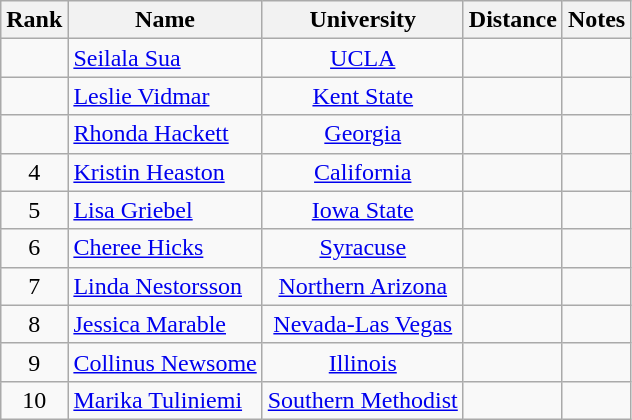<table class="wikitable sortable" style="text-align:center">
<tr>
<th>Rank</th>
<th>Name</th>
<th>University</th>
<th>Distance</th>
<th>Notes</th>
</tr>
<tr>
<td></td>
<td align=left><a href='#'>Seilala Sua</a></td>
<td><a href='#'>UCLA</a></td>
<td></td>
<td></td>
</tr>
<tr>
<td></td>
<td align=left><a href='#'>Leslie Vidmar</a></td>
<td><a href='#'>Kent State</a></td>
<td></td>
<td></td>
</tr>
<tr>
<td></td>
<td align=left><a href='#'>Rhonda Hackett</a></td>
<td><a href='#'>Georgia</a></td>
<td></td>
<td></td>
</tr>
<tr>
<td>4</td>
<td align=left><a href='#'>Kristin Heaston</a></td>
<td><a href='#'>California</a></td>
<td></td>
<td></td>
</tr>
<tr>
<td>5</td>
<td align=left><a href='#'>Lisa Griebel</a></td>
<td><a href='#'>Iowa State</a></td>
<td></td>
<td></td>
</tr>
<tr>
<td>6</td>
<td align=left><a href='#'>Cheree Hicks</a></td>
<td><a href='#'>Syracuse</a></td>
<td></td>
<td></td>
</tr>
<tr>
<td>7</td>
<td align=left><a href='#'>Linda Nestorsson</a></td>
<td><a href='#'>Northern Arizona</a></td>
<td></td>
<td></td>
</tr>
<tr>
<td>8</td>
<td align=left><a href='#'>Jessica Marable</a></td>
<td><a href='#'>Nevada-Las Vegas</a></td>
<td></td>
<td></td>
</tr>
<tr>
<td>9</td>
<td align=left><a href='#'>Collinus Newsome</a></td>
<td><a href='#'>Illinois</a></td>
<td></td>
<td></td>
</tr>
<tr>
<td>10</td>
<td align=left><a href='#'>Marika Tuliniemi</a> </td>
<td><a href='#'>Southern Methodist</a></td>
<td></td>
<td></td>
</tr>
</table>
